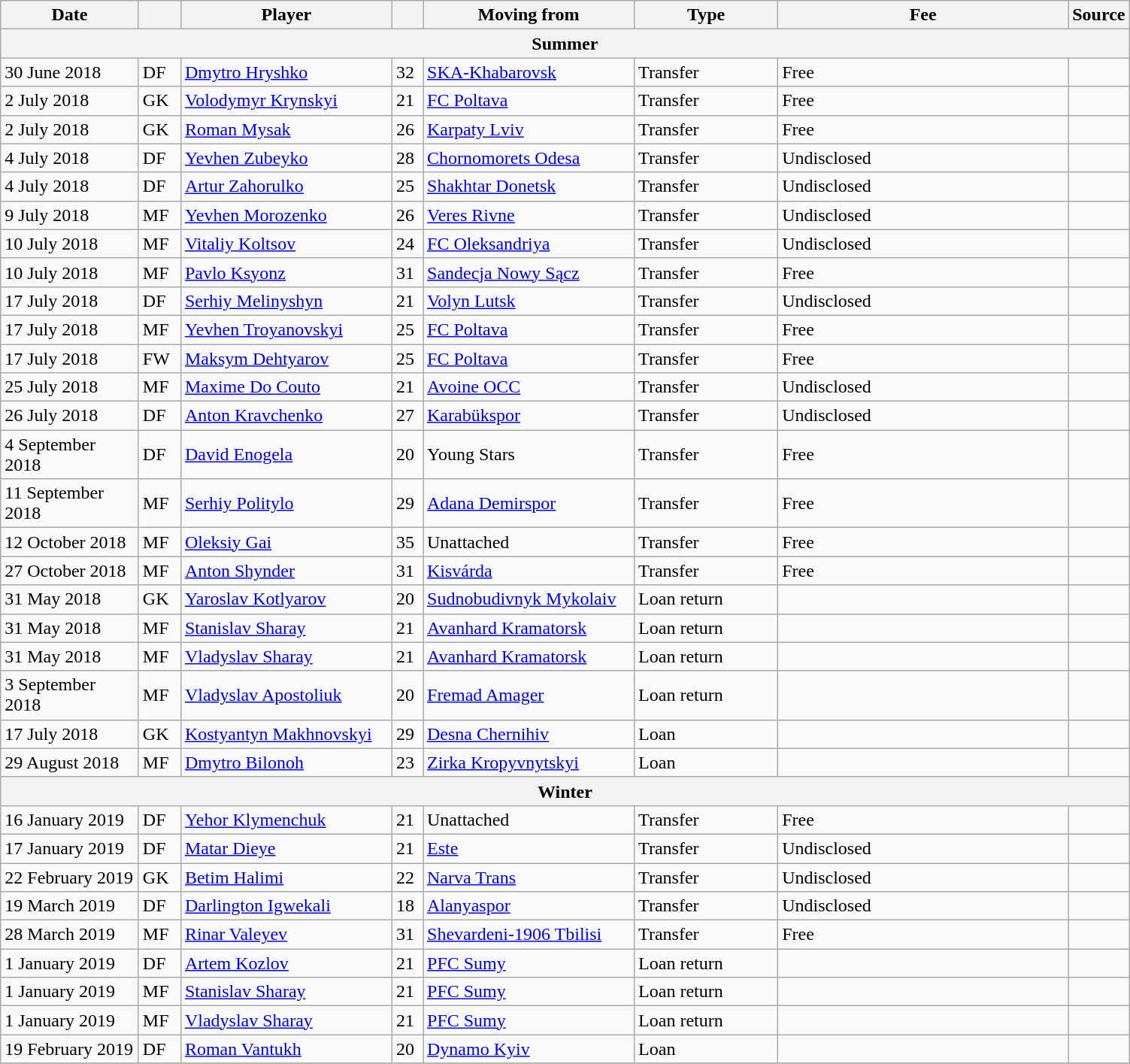<table class="wikitable sortable">
<tr>
<th style="width:115px;">Date</th>
<th style="width:30px;"></th>
<th style="width:180px;">Player</th>
<th style="width:20px;"></th>
<th style="width:180px;">Moving from</th>
<th style="width:120px;" class="unsortable">Type</th>
<th style="width:250px;" class="unsortable">Fee</th>
<th style="width:20px;">Source</th>
</tr>
<tr>
<th colspan=8>Summer</th>
</tr>
<tr>
<td>30 June 2018</td>
<td>DF</td>
<td> <a href='#'>Dmytro Hryshko</a></td>
<td>32</td>
<td> <a href='#'>SKA-Khabarovsk</a></td>
<td>Transfer</td>
<td>Free</td>
<td></td>
</tr>
<tr>
<td>2 July 2018</td>
<td>GK</td>
<td> <a href='#'>Volodymyr Krynskyi</a></td>
<td>21</td>
<td> <a href='#'>FC Poltava</a></td>
<td>Transfer</td>
<td>Free</td>
<td></td>
</tr>
<tr>
<td>2 July 2018</td>
<td>GK</td>
<td> <a href='#'>Roman Mysak</a></td>
<td>26</td>
<td> <a href='#'>Karpaty Lviv</a></td>
<td>Transfer</td>
<td>Free</td>
<td></td>
</tr>
<tr>
<td>4 July 2018</td>
<td>DF</td>
<td> <a href='#'>Yevhen Zubeyko</a></td>
<td>28</td>
<td> <a href='#'>Chornomorets Odesa</a></td>
<td>Transfer</td>
<td>Undisclosed</td>
<td></td>
</tr>
<tr>
<td>4 July 2018</td>
<td>DF</td>
<td> <a href='#'>Artur Zahorulko</a></td>
<td>25</td>
<td> <a href='#'>Shakhtar Donetsk</a></td>
<td>Transfer</td>
<td>Undisclosed</td>
<td></td>
</tr>
<tr>
<td>9 July 2018</td>
<td>MF</td>
<td> <a href='#'>Yevhen Morozenko</a></td>
<td>26</td>
<td> <a href='#'>Veres Rivne</a></td>
<td>Transfer</td>
<td>Undisclosed</td>
<td></td>
</tr>
<tr>
<td>10 July 2018</td>
<td>MF</td>
<td> <a href='#'>Vitaliy Koltsov</a></td>
<td>24</td>
<td> <a href='#'>FC Oleksandriya</a></td>
<td>Transfer</td>
<td>Undisclosed</td>
<td></td>
</tr>
<tr>
<td>10 July 2018</td>
<td>MF</td>
<td> <a href='#'>Pavlo Ksyonz</a></td>
<td>31</td>
<td> <a href='#'>Sandecja Nowy Sącz</a></td>
<td>Transfer</td>
<td>Free</td>
<td></td>
</tr>
<tr>
<td>17 July 2018</td>
<td>DF</td>
<td> <a href='#'>Serhiy Melinyshyn</a></td>
<td>21</td>
<td> <a href='#'>Volyn Lutsk</a></td>
<td>Transfer</td>
<td>Undisclosed</td>
<td></td>
</tr>
<tr>
<td>17 July 2018</td>
<td>MF</td>
<td> <a href='#'>Yevhen Troyanovskyi</a></td>
<td>25</td>
<td> <a href='#'>FC Poltava</a></td>
<td>Transfer</td>
<td>Free</td>
<td></td>
</tr>
<tr>
<td>17 July 2018</td>
<td>FW</td>
<td> <a href='#'>Maksym Dehtyarov</a></td>
<td>25</td>
<td> <a href='#'>FC Poltava</a></td>
<td>Transfer</td>
<td>Free</td>
<td></td>
</tr>
<tr>
<td>25 July 2018</td>
<td>MF</td>
<td> <a href='#'>Maxime Do Couto</a></td>
<td>21</td>
<td> <a href='#'>Avoine OCC</a></td>
<td>Transfer</td>
<td>Undisclosed</td>
<td></td>
</tr>
<tr>
<td>26 July 2018</td>
<td>DF</td>
<td> <a href='#'>Anton Kravchenko</a></td>
<td>27</td>
<td> <a href='#'>Karabükspor</a></td>
<td>Transfer</td>
<td>Undisclosed</td>
<td></td>
</tr>
<tr>
<td>4 September 2018</td>
<td>DF</td>
<td> <a href='#'>David Enogela</a></td>
<td>20</td>
<td> Young Stars</td>
<td>Transfer</td>
<td>Free</td>
<td></td>
</tr>
<tr>
<td>11 September 2018</td>
<td>MF</td>
<td> <a href='#'>Serhiy Politylo</a></td>
<td>29</td>
<td> <a href='#'>Adana Demirspor</a></td>
<td>Transfer</td>
<td>Free</td>
<td></td>
</tr>
<tr>
<td>12 October 2018</td>
<td>MF</td>
<td> <a href='#'>Oleksiy Gai</a></td>
<td>35</td>
<td>Unattached</td>
<td>Transfer</td>
<td>Free</td>
<td></td>
</tr>
<tr>
<td>27 October 2018</td>
<td>MF</td>
<td> <a href='#'>Anton Shynder</a></td>
<td>31</td>
<td> <a href='#'>Kisvárda</a></td>
<td>Transfer</td>
<td>Free</td>
<td></td>
</tr>
<tr>
<td>31 May 2018</td>
<td>GK</td>
<td> <a href='#'>Yaroslav Kotlyarov</a></td>
<td>20</td>
<td> <a href='#'>Sudnobudivnyk Mykolaiv</a></td>
<td>Loan return</td>
<td></td>
<td></td>
</tr>
<tr>
<td>31 May 2018</td>
<td>MF</td>
<td> <a href='#'>Stanislav Sharay</a></td>
<td>21</td>
<td> <a href='#'>Avanhard Kramatorsk</a></td>
<td>Loan return</td>
<td></td>
<td></td>
</tr>
<tr>
<td>31 May 2018</td>
<td>MF</td>
<td> <a href='#'>Vladyslav Sharay</a></td>
<td>21</td>
<td> <a href='#'>Avanhard Kramatorsk</a></td>
<td>Loan return</td>
<td></td>
<td></td>
</tr>
<tr>
<td>3 September 2018</td>
<td>MF</td>
<td> <a href='#'>Vladyslav Apostoliuk</a></td>
<td>20</td>
<td> <a href='#'>Fremad Amager</a></td>
<td>Loan return</td>
<td></td>
<td></td>
</tr>
<tr>
<td>17 July 2018</td>
<td>GK</td>
<td> <a href='#'>Kostyantyn Makhnovskyi</a></td>
<td>29</td>
<td> <a href='#'>Desna Chernihiv</a></td>
<td>Loan</td>
<td></td>
<td></td>
</tr>
<tr>
<td>29 August 2018</td>
<td>MF</td>
<td> <a href='#'>Dmytro Bilonoh</a></td>
<td>23</td>
<td> <a href='#'>Zirka Kropyvnytskyi</a></td>
<td>Loan</td>
<td></td>
<td></td>
</tr>
<tr>
<th colspan=8>Winter</th>
</tr>
<tr>
<td>16 January 2019</td>
<td>DF</td>
<td> <a href='#'>Yehor Klymenchuk</a></td>
<td>21</td>
<td>Unattached</td>
<td>Transfer</td>
<td>Free</td>
<td></td>
</tr>
<tr>
<td>17 January 2019</td>
<td>DF</td>
<td> <a href='#'>Matar Dieye</a></td>
<td>21</td>
<td> <a href='#'>Este</a></td>
<td>Transfer</td>
<td>Undisclosed</td>
<td></td>
</tr>
<tr>
<td>22 February 2019</td>
<td>GK</td>
<td> <a href='#'>Betim Halimi</a></td>
<td>22</td>
<td> <a href='#'>Narva Trans</a></td>
<td>Transfer</td>
<td>Undisclosed</td>
<td></td>
</tr>
<tr>
<td>19 March 2019</td>
<td>DF</td>
<td> <a href='#'>Darlington Igwekali</a></td>
<td>18</td>
<td> <a href='#'>Alanyaspor</a></td>
<td>Transfer</td>
<td>Undisclosed</td>
<td></td>
</tr>
<tr>
<td>28 March 2019</td>
<td>MF</td>
<td> <a href='#'>Rinar Valeyev</a></td>
<td>31</td>
<td> <a href='#'>Shevardeni-1906 Tbilisi</a></td>
<td>Transfer</td>
<td>Free</td>
<td></td>
</tr>
<tr>
<td>1 January 2019</td>
<td>DF</td>
<td> <a href='#'>Artem Kozlov</a></td>
<td>21</td>
<td> <a href='#'>PFC Sumy</a></td>
<td>Loan return</td>
<td></td>
<td></td>
</tr>
<tr>
<td>1 January 2019</td>
<td>MF</td>
<td> <a href='#'>Stanislav Sharay</a></td>
<td>21</td>
<td> <a href='#'>PFC Sumy</a></td>
<td>Loan return</td>
<td></td>
<td></td>
</tr>
<tr>
<td>1 January 2019</td>
<td>MF</td>
<td> <a href='#'>Vladyslav Sharay</a></td>
<td>21</td>
<td> <a href='#'>PFC Sumy</a></td>
<td>Loan return</td>
<td></td>
<td></td>
</tr>
<tr>
<td>19 February 2019</td>
<td>DF</td>
<td> <a href='#'>Roman Vantukh</a></td>
<td>20</td>
<td> <a href='#'>Dynamo Kyiv</a></td>
<td>Loan</td>
<td></td>
<td></td>
</tr>
<tr>
</tr>
</table>
